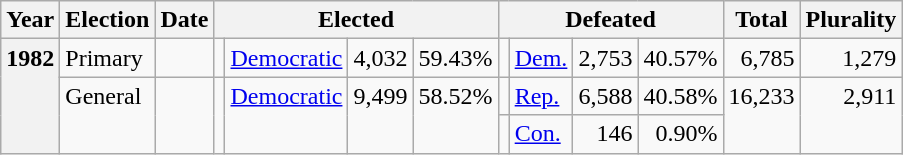<table class=wikitable>
<tr>
<th>Year</th>
<th>Election</th>
<th>Date</th>
<th ! colspan="4">Elected</th>
<th ! colspan="4">Defeated</th>
<th>Total</th>
<th>Plurality</th>
</tr>
<tr>
<th rowspan="3" valign="top">1982</th>
<td valign="top">Primary</td>
<td valign="top"></td>
<td valign="top"></td>
<td valign="top" ><a href='#'>Democratic</a></td>
<td valign="top" align="right">4,032</td>
<td valign="top" align="right">59.43%</td>
<td valign="top"></td>
<td valign="top" ><a href='#'>Dem.</a></td>
<td valign="top" align="right">2,753</td>
<td valign="top" align="right">40.57%</td>
<td valign="top" align="right">6,785</td>
<td valign="top" align="right">1,279</td>
</tr>
<tr>
<td rowspan="2" valign="top">General</td>
<td rowspan="2" valign="top"></td>
<td rowspan="2" valign="top"></td>
<td rowspan="2" valign="top" ><a href='#'>Democratic</a></td>
<td rowspan="2" valign="top" align="right">9,499</td>
<td rowspan="2" valign="top" align="right">58.52%</td>
<td valign="top"></td>
<td valign="top" ><a href='#'>Rep.</a></td>
<td valign="top" align="right">6,588</td>
<td valign="top" align="right">40.58%</td>
<td rowspan="2" valign="top" align="right">16,233</td>
<td rowspan="2" valign="top" align="right">2,911</td>
</tr>
<tr>
<td valign="top"></td>
<td valign="top" ><a href='#'>Con.</a></td>
<td valign="top" align="right">146</td>
<td valign="top" align="right">0.90%</td>
</tr>
</table>
